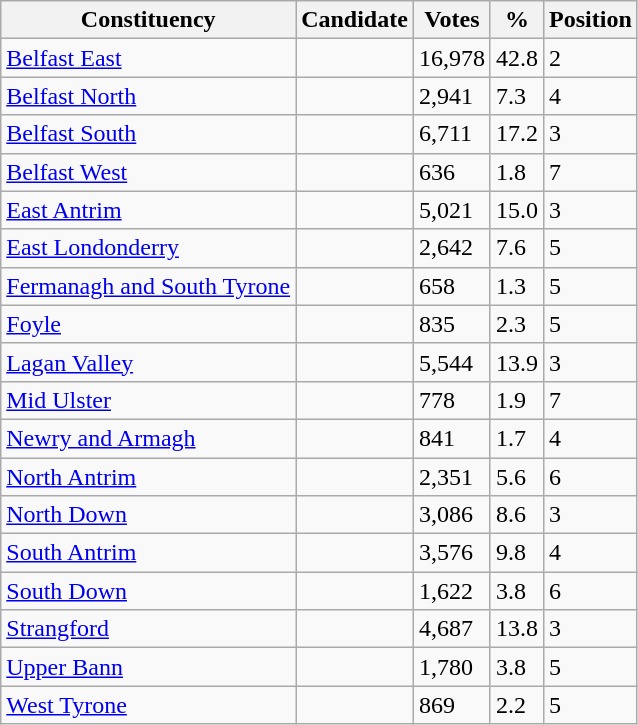<table class="wikitable sortable">
<tr>
<th>Constituency</th>
<th>Candidate</th>
<th>Votes</th>
<th>%</th>
<th>Position</th>
</tr>
<tr>
<td><a href='#'>Belfast East</a></td>
<td></td>
<td>16,978</td>
<td>42.8</td>
<td>2</td>
</tr>
<tr>
<td><a href='#'>Belfast North</a></td>
<td></td>
<td>2,941</td>
<td>7.3</td>
<td>4</td>
</tr>
<tr>
<td><a href='#'>Belfast South</a></td>
<td></td>
<td>6,711</td>
<td>17.2</td>
<td>3</td>
</tr>
<tr>
<td><a href='#'>Belfast West</a></td>
<td></td>
<td>636</td>
<td>1.8</td>
<td>7</td>
</tr>
<tr>
<td><a href='#'>East Antrim</a></td>
<td></td>
<td>5,021</td>
<td>15.0</td>
<td>3</td>
</tr>
<tr>
<td><a href='#'>East Londonderry</a></td>
<td></td>
<td>2,642</td>
<td>7.6</td>
<td>5</td>
</tr>
<tr>
<td><a href='#'>Fermanagh and South Tyrone</a></td>
<td></td>
<td>658</td>
<td>1.3</td>
<td>5</td>
</tr>
<tr>
<td><a href='#'>Foyle</a></td>
<td></td>
<td>835</td>
<td>2.3</td>
<td>5</td>
</tr>
<tr>
<td><a href='#'>Lagan Valley</a></td>
<td></td>
<td>5,544</td>
<td>13.9</td>
<td>3</td>
</tr>
<tr>
<td><a href='#'>Mid Ulster</a></td>
<td></td>
<td>778</td>
<td>1.9</td>
<td>7</td>
</tr>
<tr>
<td><a href='#'>Newry and Armagh</a></td>
<td></td>
<td>841</td>
<td>1.7</td>
<td>4</td>
</tr>
<tr>
<td><a href='#'>North Antrim</a></td>
<td></td>
<td>2,351</td>
<td>5.6</td>
<td>6</td>
</tr>
<tr>
<td><a href='#'>North Down</a></td>
<td></td>
<td>3,086</td>
<td>8.6</td>
<td>3</td>
</tr>
<tr>
<td><a href='#'>South Antrim</a></td>
<td></td>
<td>3,576</td>
<td>9.8</td>
<td>4</td>
</tr>
<tr>
<td><a href='#'>South Down</a></td>
<td></td>
<td>1,622</td>
<td>3.8</td>
<td>6</td>
</tr>
<tr>
<td><a href='#'>Strangford</a></td>
<td></td>
<td>4,687</td>
<td>13.8</td>
<td>3</td>
</tr>
<tr>
<td><a href='#'>Upper Bann</a></td>
<td></td>
<td>1,780</td>
<td>3.8</td>
<td>5</td>
</tr>
<tr>
<td><a href='#'>West Tyrone</a></td>
<td></td>
<td>869</td>
<td>2.2</td>
<td>5</td>
</tr>
</table>
